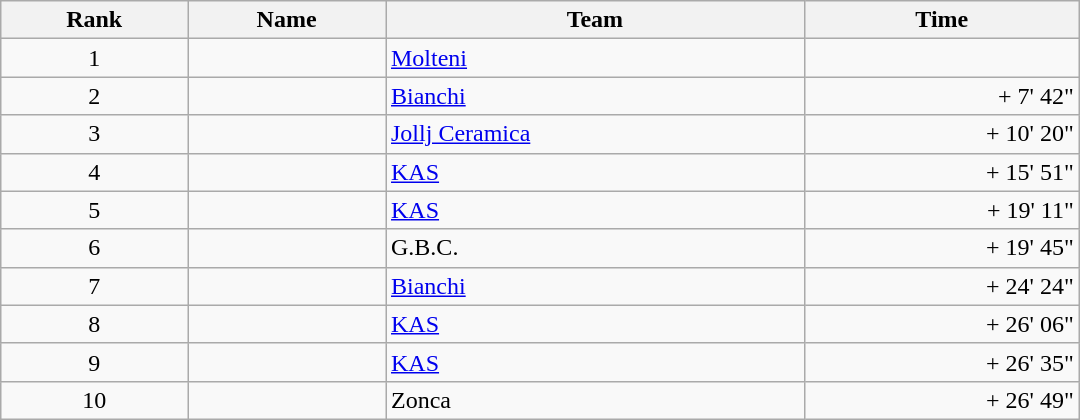<table class="wikitable" style="width:45em;margin-bottom:0;">
<tr>
<th>Rank</th>
<th>Name</th>
<th>Team</th>
<th>Time</th>
</tr>
<tr>
<td style="text-align:center;">1</td>
<td>  </td>
<td><a href='#'>Molteni</a></td>
<td align=right></td>
</tr>
<tr>
<td style="text-align:center;">2</td>
<td></td>
<td><a href='#'>Bianchi</a></td>
<td align=right>+ 7' 42"</td>
</tr>
<tr>
<td style="text-align:center;">3</td>
<td></td>
<td><a href='#'>Jollj Ceramica</a></td>
<td align=right>+ 10' 20"</td>
</tr>
<tr>
<td style="text-align:center;">4</td>
<td></td>
<td><a href='#'>KAS</a></td>
<td align=right>+ 15' 51"</td>
</tr>
<tr>
<td style="text-align:center;">5</td>
<td></td>
<td><a href='#'>KAS</a></td>
<td align=right>+ 19' 11"</td>
</tr>
<tr>
<td style="text-align:center;">6</td>
<td></td>
<td>G.B.C.</td>
<td align=right>+ 19' 45"</td>
</tr>
<tr>
<td style="text-align:center;">7</td>
<td></td>
<td><a href='#'>Bianchi</a></td>
<td align=right>+ 24' 24"</td>
</tr>
<tr>
<td style="text-align:center;">8</td>
<td> </td>
<td><a href='#'>KAS</a></td>
<td align=right>+ 26' 06"</td>
</tr>
<tr>
<td style="text-align:center;">9</td>
<td></td>
<td><a href='#'>KAS</a></td>
<td align=right>+ 26' 35"</td>
</tr>
<tr>
<td style="text-align:center;">10</td>
<td></td>
<td>Zonca</td>
<td align=right>+ 26' 49"</td>
</tr>
</table>
